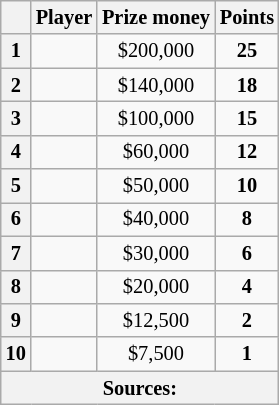<table class="wikitable" style="font-size: 85%;">
<tr>
<th scope="col"></th>
<th scope="col">Player</th>
<th scope="col">Prize money</th>
<th scope="col">Points</th>
</tr>
<tr>
<th scope="row">1</th>
<td><strong></strong></td>
<td align="center">$200,000</td>
<td align="center"><strong>25</strong></td>
</tr>
<tr>
<th scope="row">2</th>
<td><strong></strong></td>
<td align="center">$140,000</td>
<td align="center"><strong>18</strong></td>
</tr>
<tr>
<th scope="row">3</th>
<td><strong></strong></td>
<td align="center">$100,000</td>
<td align="center"><strong>15</strong></td>
</tr>
<tr>
<th scope="row">4</th>
<td><strong></strong></td>
<td align="center">$60,000</td>
<td align="center"><strong>12</strong></td>
</tr>
<tr>
<th scope="row">5</th>
<td><strong></strong></td>
<td align="center">$50,000</td>
<td align="center"><strong>10</strong></td>
</tr>
<tr>
<th scope="row">6</th>
<td><strong></strong></td>
<td align="center">$40,000</td>
<td align="center"><strong>8</strong></td>
</tr>
<tr>
<th scope="row">7</th>
<td><strong></strong></td>
<td align="center">$30,000</td>
<td align="center"><strong>6</strong></td>
</tr>
<tr>
<th scope="row">8</th>
<td><strong></strong></td>
<td align="center">$20,000</td>
<td align="center"><strong>4</strong></td>
</tr>
<tr>
<th scope="row">9</th>
<td><strong></strong></td>
<td align="center">$12,500</td>
<td align="center"><strong>2</strong></td>
</tr>
<tr>
<th scope="row">10</th>
<td><strong></strong></td>
<td align="center">$7,500</td>
<td align="center"><strong>1</strong></td>
</tr>
<tr>
<th colspan="8">Sources:</th>
</tr>
</table>
